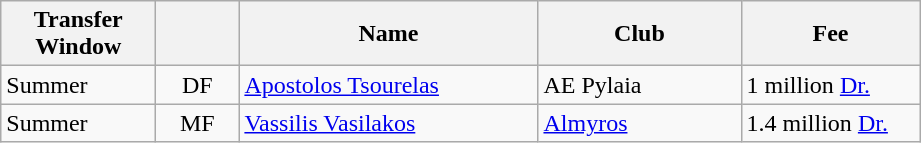<table class="wikitable plainrowheaders">
<tr>
<th scope="col" style="width:6em;">Transfer Window</th>
<th scope="col" style="width:3em;"></th>
<th scope="col" style="width:12em;">Name</th>
<th scope="col" style="width:8em;">Club</th>
<th scope="col" style="width:7em;">Fee</th>
</tr>
<tr>
<td>Summer</td>
<td align="center">DF</td>
<td> <a href='#'>Apostolos Tsourelas</a></td>
<td> AE Pylaia</td>
<td>1 million <a href='#'>Dr.</a></td>
</tr>
<tr>
<td>Summer</td>
<td align="center">MF</td>
<td> <a href='#'>Vassilis Vasilakos</a></td>
<td> <a href='#'>Almyros</a></td>
<td>1.4 million <a href='#'>Dr.</a></td>
</tr>
</table>
